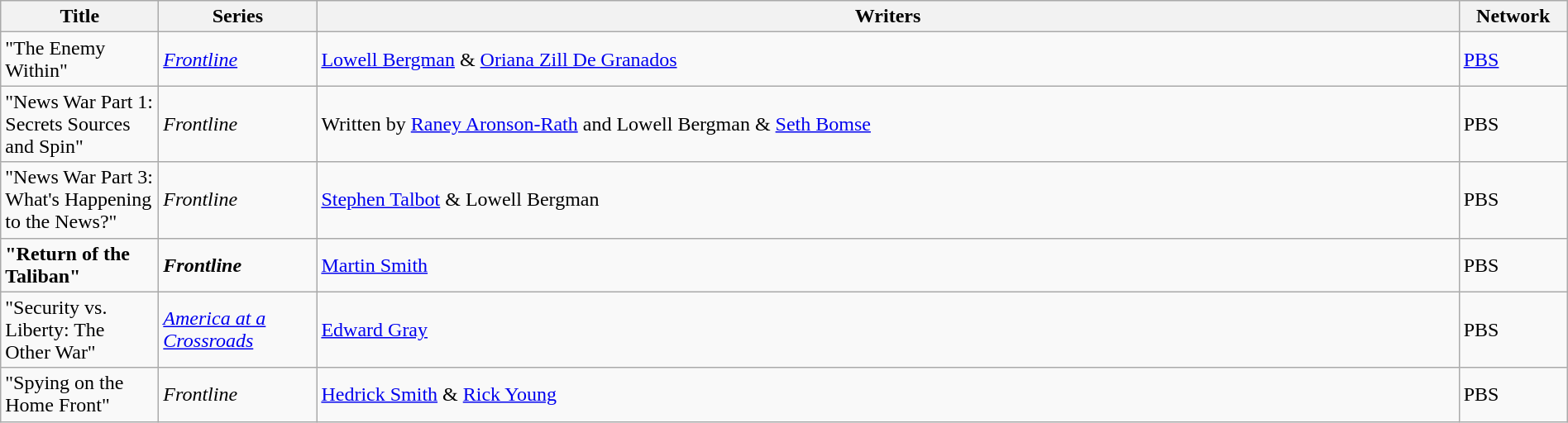<table class="wikitable" style="width:100%;">
<tr>
<th style="width:120px;">Title</th>
<th style="width:120px;">Series</th>
<th>Writers</th>
<th style="width:80px;">Network</th>
</tr>
<tr>
<td>"The Enemy Within"</td>
<td><em><a href='#'>Frontline</a></em></td>
<td><a href='#'>Lowell Bergman</a> & <a href='#'>Oriana Zill De Granados</a></td>
<td><a href='#'>PBS</a></td>
</tr>
<tr>
<td>"News War Part 1: Secrets Sources and Spin"</td>
<td><em>Frontline</em></td>
<td>Written by <a href='#'>Raney Aronson-Rath</a> and Lowell Bergman & <a href='#'>Seth Bomse</a></td>
<td>PBS</td>
</tr>
<tr>
<td>"News War Part 3: What's Happening to the News?"</td>
<td><em>Frontline</em></td>
<td><a href='#'>Stephen Talbot</a> & Lowell Bergman</td>
<td>PBS</td>
</tr>
<tr>
<td><strong> "Return of the Taliban" </strong></td>
<td><strong> <em>Frontline</em> </strong></td>
<td><a href='#'>Martin Smith</a></td>
<td>PBS</td>
</tr>
<tr>
<td>"Security vs. Liberty: The Other War"</td>
<td><em><a href='#'>America at a Crossroads</a></em></td>
<td><a href='#'>Edward Gray</a></td>
<td>PBS</td>
</tr>
<tr>
<td>"Spying on the Home Front"</td>
<td><em>Frontline</em></td>
<td><a href='#'>Hedrick Smith</a> & <a href='#'>Rick Young</a></td>
<td>PBS</td>
</tr>
</table>
